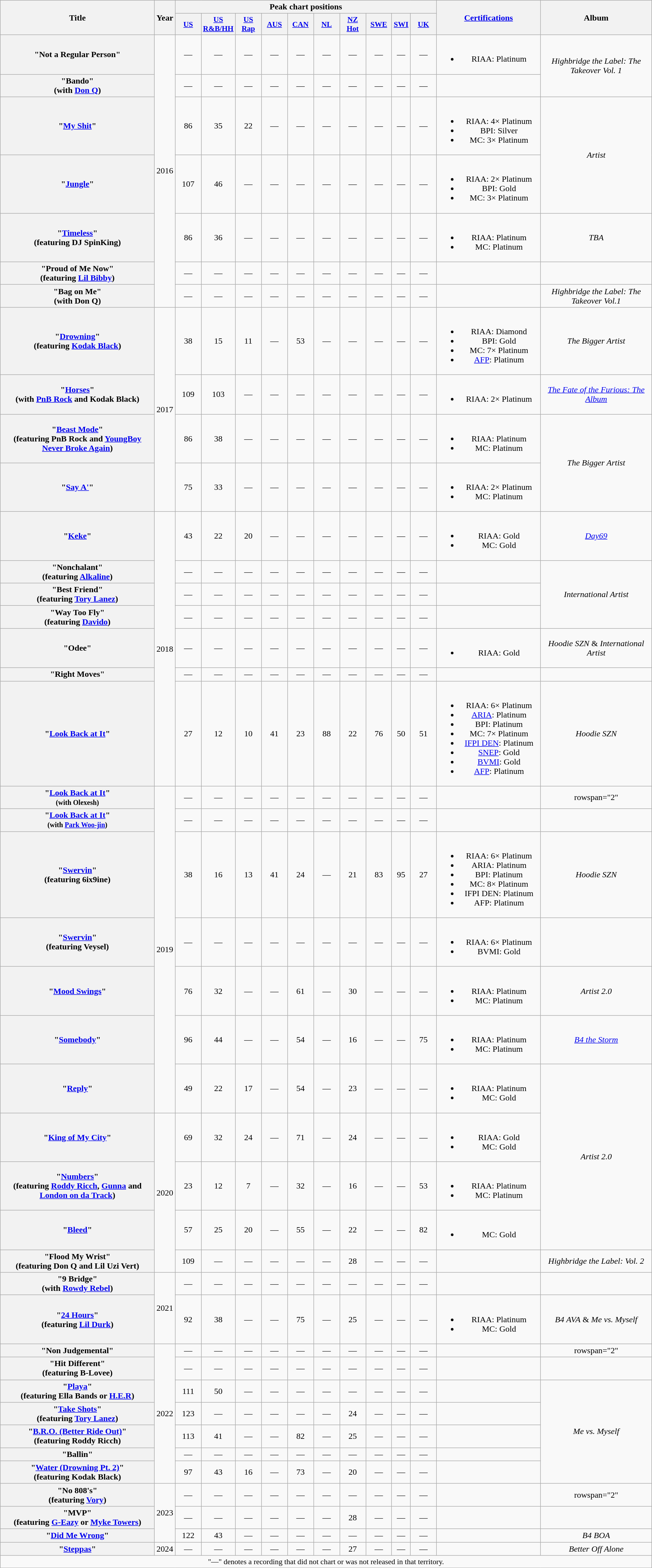<table class="wikitable plainrowheaders" style="text-align:center;">
<tr>
<th scope="col" rowspan="2" style="width:18em;">Title</th>
<th scope="col" rowspan="2" style="width:1em;">Year</th>
<th colspan="10" scope="col">Peak chart positions</th>
<th scope="col" rowspan="2" style="width:12em;"><a href='#'>Certifications</a></th>
<th scope="col" rowspan="2">Album</th>
</tr>
<tr>
<th scope="col" style="width:3em;font-size:90%;"><a href='#'>US</a><br></th>
<th scope="col" style="width:3em;font-size:90%;"><a href='#'>US R&B/HH</a><br></th>
<th scope="col" style="width:3em;font-size:90%;"><a href='#'>US Rap</a><br></th>
<th scope="col" style="width:3em;font-size:90%;"><a href='#'>AUS</a><br></th>
<th scope="col" style="width:3em;font-size:90%;"><a href='#'>CAN</a><br></th>
<th scope="col" style="width:3em;font-size:90%;"><a href='#'>NL</a><br></th>
<th scope="col" style="width:3em;font-size:90%";><a href='#'>NZ<br>Hot</a><br></th>
<th scope="col" style="width:3em;font-size:90%;"><a href='#'>SWE</a><br></th>
<th scope="col" style="width:2em;font-size:90%"><a href='#'>SWI</a><br></th>
<th scope="col" style="width:3em;font-size:90%;"><a href='#'>UK</a><br></th>
</tr>
<tr>
<th scope="row">"Not a Regular Person"</th>
<td rowspan="7">2016</td>
<td>—</td>
<td>—</td>
<td>—</td>
<td>—</td>
<td>—</td>
<td>—</td>
<td>—</td>
<td>—</td>
<td>—</td>
<td>—</td>
<td><br><ul><li>RIAA: Platinum</li></ul></td>
<td rowspan="2"><em>Highbridge the Label: The Takeover Vol. 1</em></td>
</tr>
<tr>
<th scope="row">"Bando"<br><span>(with <a href='#'>Don Q</a>)</span></th>
<td>—</td>
<td>—</td>
<td>—</td>
<td>—</td>
<td>—</td>
<td>—</td>
<td>—</td>
<td>—</td>
<td>—</td>
<td>—</td>
<td></td>
</tr>
<tr>
<th scope="row">"<a href='#'>My Shit</a>"</th>
<td>86</td>
<td>35</td>
<td>22</td>
<td>—</td>
<td>—</td>
<td>—</td>
<td>—</td>
<td>—</td>
<td>—</td>
<td>—</td>
<td><br><ul><li>RIAA: 4× Platinum</li><li>BPI: Silver</li><li>MC: 3× Platinum</li></ul></td>
<td rowspan="2"><em>Artist</em></td>
</tr>
<tr>
<th scope="row">"<a href='#'>Jungle</a>"</th>
<td>107</td>
<td>46</td>
<td>—</td>
<td>—</td>
<td>—</td>
<td>—</td>
<td>—</td>
<td>—</td>
<td>—</td>
<td>—</td>
<td><br><ul><li>RIAA: 2× Platinum</li><li>BPI: Gold</li><li>MC: 3× Platinum</li></ul></td>
</tr>
<tr>
<th scope="row">"<a href='#'>Timeless</a>"<br><span>(featuring DJ SpinKing)</span></th>
<td>86</td>
<td>36</td>
<td>—</td>
<td>—</td>
<td>—</td>
<td>—</td>
<td>—</td>
<td>—</td>
<td>—</td>
<td>—</td>
<td><br><ul><li>RIAA: Platinum</li><li>MC: Platinum</li></ul></td>
<td><em>TBA</em></td>
</tr>
<tr>
<th scope="row">"Proud of Me Now"<br><span>(featuring <a href='#'>Lil Bibby</a>)</span></th>
<td>—</td>
<td>—</td>
<td>—</td>
<td>—</td>
<td>—</td>
<td>—</td>
<td>—</td>
<td>—</td>
<td>—</td>
<td>—</td>
<td></td>
<td></td>
</tr>
<tr>
<th scope="row">"Bag on Me"<br><span>(with Don Q)</span></th>
<td>—</td>
<td>—</td>
<td>—</td>
<td>—</td>
<td>—</td>
<td>—</td>
<td>—</td>
<td>—</td>
<td>—</td>
<td>—</td>
<td></td>
<td><em>Highbridge the Label: The Takeover Vol.1</em></td>
</tr>
<tr>
<th scope="row">"<a href='#'>Drowning</a>"<br><span>(featuring <a href='#'>Kodak Black</a>)</span></th>
<td rowspan="4">2017</td>
<td>38</td>
<td>15</td>
<td>11</td>
<td>—</td>
<td>53</td>
<td>—</td>
<td>—</td>
<td>—</td>
<td>—</td>
<td>—</td>
<td><br><ul><li>RIAA: Diamond</li><li>BPI: Gold</li><li>MC: 7× Platinum</li><li><a href='#'>AFP</a>: Platinum</li></ul></td>
<td><em>The Bigger Artist</em></td>
</tr>
<tr>
<th scope="row">"<a href='#'>Horses</a>"<br><span>(with <a href='#'>PnB Rock</a> and Kodak Black)</span></th>
<td>109</td>
<td>103</td>
<td>—</td>
<td>—</td>
<td>—</td>
<td>—</td>
<td>—</td>
<td>—</td>
<td>—</td>
<td>—</td>
<td><br><ul><li>RIAA: 2× Platinum</li></ul></td>
<td><em><a href='#'>The Fate of the Furious: The Album</a></em></td>
</tr>
<tr>
<th scope="row">"<a href='#'>Beast Mode</a>"<br><span>(featuring PnB Rock and <a href='#'>YoungBoy Never Broke Again</a>)</span></th>
<td>86</td>
<td>38</td>
<td>—</td>
<td>—</td>
<td>—</td>
<td>—</td>
<td>—</td>
<td>—</td>
<td>—</td>
<td>—</td>
<td><br><ul><li>RIAA: Platinum</li><li>MC: Platinum</li></ul></td>
<td rowspan="2"><em>The Bigger Artist</em></td>
</tr>
<tr>
<th scope="row">"<a href='#'>Say A'</a>"</th>
<td>75</td>
<td>33</td>
<td>—</td>
<td>—</td>
<td>—</td>
<td>—</td>
<td>—</td>
<td>—</td>
<td>—</td>
<td>—</td>
<td><br><ul><li>RIAA: 2× Platinum</li><li>MC: Platinum</li></ul></td>
</tr>
<tr>
<th scope="row">"<a href='#'>Keke</a>"<br></th>
<td rowspan="7">2018</td>
<td>43</td>
<td>22</td>
<td>20</td>
<td>—</td>
<td>—</td>
<td>—</td>
<td>—</td>
<td>—</td>
<td>—</td>
<td>—</td>
<td><br><ul><li>RIAA: Gold</li><li>MC: Gold</li></ul></td>
<td><em><a href='#'>Day69</a></em></td>
</tr>
<tr id="Nonchalant">
<th scope="row">"Nonchalant"<br><span>(featuring <a href='#'>Alkaline</a>)</span></th>
<td>—</td>
<td>—</td>
<td>—</td>
<td>—</td>
<td>—</td>
<td>—</td>
<td>—</td>
<td>—</td>
<td>—</td>
<td>—</td>
<td></td>
<td rowspan="3"><em>International Artist</em></td>
</tr>
<tr>
<th scope="row">"Best Friend" <br><span>(featuring <a href='#'>Tory Lanez</a>)</span></th>
<td>—</td>
<td>—</td>
<td>—</td>
<td>—</td>
<td>—</td>
<td>—</td>
<td>—</td>
<td>—</td>
<td>—</td>
<td>—</td>
<td></td>
</tr>
<tr>
<th scope="row">"Way Too Fly" <br><span>(featuring <a href='#'>Davido</a>)</span></th>
<td>—</td>
<td>—</td>
<td>—</td>
<td>—</td>
<td>—</td>
<td>—</td>
<td>—</td>
<td>—</td>
<td>—</td>
<td>—</td>
</tr>
<tr>
<th scope="row">"Odee"</th>
<td>—</td>
<td>—</td>
<td>—</td>
<td>—</td>
<td>—</td>
<td>—</td>
<td>—</td>
<td>—</td>
<td>—</td>
<td>—</td>
<td><br><ul><li>RIAA: Gold</li></ul></td>
<td><em>Hoodie SZN</em> & <em>International Artist</em></td>
</tr>
<tr>
<th scope="row">"Right Moves"</th>
<td>—</td>
<td>—</td>
<td>—</td>
<td>—</td>
<td>—</td>
<td>—</td>
<td>—</td>
<td>—</td>
<td>—</td>
<td>—</td>
<td></td>
<td></td>
</tr>
<tr>
<th scope="row">"<a href='#'>Look Back at It</a>"</th>
<td>27</td>
<td>12</td>
<td>10</td>
<td>41</td>
<td>23</td>
<td>88</td>
<td>22</td>
<td>76</td>
<td>50</td>
<td>51</td>
<td><br><ul><li>RIAA: 6× Platinum</li><li><a href='#'>ARIA</a>: Platinum</li><li>BPI: Platinum</li><li>MC: 7× Platinum</li><li><a href='#'>IFPI DEN</a>: Platinum</li><li><a href='#'>SNEP</a>: Gold</li><li><a href='#'>BVMI</a>: Gold</li><li><a href='#'>AFP</a>: Platinum</li></ul></td>
<td><em>Hoodie SZN</em></td>
</tr>
<tr>
<th scope= "row">"<a href='#'>Look Back at It</a>"<br><small>(with Olexesh)</small></th>
<td rowspan="7" align="center">2019</td>
<td align="center">—</td>
<td align="center">—</td>
<td align="center">—</td>
<td align="center">—</td>
<td align="center">—</td>
<td align="center">—</td>
<td align="center">—</td>
<td align="center">—</td>
<td>—</td>
<td align="center">—</td>
<td></td>
<td>rowspan="2"</td>
</tr>
<tr>
<th scope= "row">"<a href='#'>Look Back at It</a>"<br><small>(with <a href='#'>Park Woo-jin</a>)</small></th>
<td align="center">—</td>
<td align="center">—</td>
<td align="center">—</td>
<td align="center">—</td>
<td align="center">—</td>
<td align="center">—</td>
<td align="center">—</td>
<td align="center">—</td>
<td>—</td>
<td align="center">—</td>
<td></td>
</tr>
<tr>
<th scope="row">"<a href='#'>Swervin</a>"<br><span>(featuring 6ix9ine)</span></th>
<td>38</td>
<td>16</td>
<td>13</td>
<td>41</td>
<td>24</td>
<td>—</td>
<td>21</td>
<td>83</td>
<td>95</td>
<td>27</td>
<td><br><ul><li>RIAA: 6× Platinum</li><li>ARIA: Platinum</li><li>BPI: Platinum</li><li>MC: 8× Platinum</li><li>IFPI DEN: Platinum</li><li>AFP: Platinum</li></ul></td>
<td><em>Hoodie SZN</em></td>
</tr>
<tr>
<th scope="row">"<a href='#'>Swervin</a>"<br><span>(featuring Veysel)</span></th>
<td align="center">—</td>
<td align="center">—</td>
<td align="center">—</td>
<td align="center">—</td>
<td align="center">—</td>
<td align="center">—</td>
<td align="center">—</td>
<td align="center">—</td>
<td>—</td>
<td align="center">—</td>
<td align="center"><br><ul><li>RIAA: 6× Platinum</li><li>BVMI: Gold</li></ul></td>
<td></td>
</tr>
<tr>
<th scope="row">"<a href='#'>Mood Swings</a>"</th>
<td>76</td>
<td>32</td>
<td>—</td>
<td>—</td>
<td>61</td>
<td>—</td>
<td>30</td>
<td>—</td>
<td>—</td>
<td>—</td>
<td><br><ul><li>RIAA: Platinum</li><li>MC: Platinum</li></ul></td>
<td><em>Artist 2.0</em></td>
</tr>
<tr>
<th scope="row">"<a href='#'>Somebody</a>"<br></th>
<td>96</td>
<td>44</td>
<td>—</td>
<td>—</td>
<td>54</td>
<td>—</td>
<td>16</td>
<td>—</td>
<td>—</td>
<td>75</td>
<td><br><ul><li>RIAA: Platinum</li><li>MC: Platinum</li></ul></td>
<td><em><a href='#'>B4 the Storm</a></em></td>
</tr>
<tr>
<th scope="row">"<a href='#'>Reply</a>"<br></th>
<td>49</td>
<td>22</td>
<td>17</td>
<td>—</td>
<td>54</td>
<td>—</td>
<td>23</td>
<td>—</td>
<td>—</td>
<td>—</td>
<td><br><ul><li>RIAA: Platinum</li><li>MC: Gold</li></ul></td>
<td rowspan="4"><em>Artist 2.0</em></td>
</tr>
<tr>
<th scope="row">"<a href='#'>King of My City</a>"</th>
<td rowspan="4">2020</td>
<td>69</td>
<td>32</td>
<td>24</td>
<td>—</td>
<td>71</td>
<td>—</td>
<td>24</td>
<td>—</td>
<td>—</td>
<td>—</td>
<td><br><ul><li>RIAA: Gold</li><li>MC: Gold</li></ul></td>
</tr>
<tr>
<th scope="row">"<a href='#'>Numbers</a>"<br><span>(featuring <a href='#'>Roddy Ricch</a>, <a href='#'>Gunna</a> and <a href='#'>London on da Track</a>)</span></th>
<td>23</td>
<td>12</td>
<td>7</td>
<td>—</td>
<td>32</td>
<td>—</td>
<td>16</td>
<td>—</td>
<td>—</td>
<td>53</td>
<td><br><ul><li>RIAA: Platinum</li><li>MC: Platinum</li></ul></td>
</tr>
<tr>
<th scope="row">"<a href='#'>Bleed</a>"</th>
<td>57</td>
<td>25</td>
<td>20</td>
<td>—</td>
<td>55</td>
<td>—</td>
<td>22</td>
<td>—</td>
<td>—</td>
<td>82</td>
<td><br><ul><li>MC: Gold</li></ul></td>
</tr>
<tr>
<th scope="row">"Flood My Wrist"<br><span>(featuring Don Q and Lil Uzi Vert)</span></th>
<td>109</td>
<td>—</td>
<td>—</td>
<td>—</td>
<td>—</td>
<td>—</td>
<td>28</td>
<td>—</td>
<td>—</td>
<td>—</td>
<td></td>
<td><em>Highbridge the Label: Vol. 2</em></td>
</tr>
<tr>
<th scope="row">"9 Bridge"<br><span>(with <a href='#'>Rowdy Rebel</a>)</span></th>
<td rowspan="2">2021</td>
<td>—</td>
<td>—</td>
<td>—</td>
<td>—</td>
<td>—</td>
<td>—</td>
<td>—</td>
<td>—</td>
<td>—</td>
<td>—</td>
<td></td>
<td></td>
</tr>
<tr>
<th scope="row">"<a href='#'>24 Hours</a>"<br><span>(featuring <a href='#'>Lil Durk</a>)</span></th>
<td>92</td>
<td>38</td>
<td>—</td>
<td>—</td>
<td>75</td>
<td>—</td>
<td>25</td>
<td>—</td>
<td>—</td>
<td>—</td>
<td><br><ul><li>RIAA: Platinum</li><li>MC: Gold</li></ul></td>
<td><em>B4 AVA</em> & <em>Me vs. Myself</em></td>
</tr>
<tr>
<th scope="row">"Non Judgemental"<br><span></span></th>
<td rowspan="7">2022</td>
<td>—</td>
<td>—</td>
<td>—</td>
<td>—</td>
<td>—</td>
<td>—</td>
<td>—</td>
<td>—</td>
<td>—</td>
<td>—</td>
<td></td>
<td>rowspan="2" </td>
</tr>
<tr>
<th scope="row">"Hit Different"<br><span>(featuring B-Lovee)</span></th>
<td>—</td>
<td>—</td>
<td>—</td>
<td>—</td>
<td>—</td>
<td>—</td>
<td>—</td>
<td>—</td>
<td>—</td>
<td>—</td>
<td></td>
</tr>
<tr>
<th scope="row">"<a href='#'>Playa</a>"<br><span>(featuring Ella Bands or <a href='#'>H.E.R</a>)</span></th>
<td>111</td>
<td>50</td>
<td>—</td>
<td>—</td>
<td>—</td>
<td>—</td>
<td>—</td>
<td>—</td>
<td>—</td>
<td>—</td>
<td></td>
<td rowspan="5"><em>Me vs. Myself</em></td>
</tr>
<tr>
<th scope="row">"<a href='#'>Take Shots</a>"<br><span>(featuring <a href='#'>Tory Lanez</a>)</span></th>
<td>123</td>
<td>—</td>
<td>—</td>
<td>—</td>
<td>—</td>
<td>—</td>
<td>24</td>
<td>—</td>
<td>—</td>
<td>—</td>
<td></td>
</tr>
<tr>
<th scope="row">"<a href='#'>B.R.O. (Better Ride Out)</a>"<br><span>(featuring Roddy Ricch)</span></th>
<td>113</td>
<td>41</td>
<td>—</td>
<td>—</td>
<td>82</td>
<td>—</td>
<td>25</td>
<td>—</td>
<td>—</td>
<td>—</td>
<td></td>
</tr>
<tr>
<th scope="row">"Ballin"</th>
<td>—</td>
<td>—</td>
<td>—</td>
<td>—</td>
<td>—</td>
<td>—</td>
<td>—</td>
<td>—</td>
<td>—</td>
<td>—</td>
<td></td>
</tr>
<tr>
<th scope="row">"<a href='#'>Water (Drowning Pt. 2)</a>"<br><span>(featuring Kodak Black)</span></th>
<td>97</td>
<td>43</td>
<td>16</td>
<td>—</td>
<td>73</td>
<td>—</td>
<td>20</td>
<td>—</td>
<td>—</td>
<td>—</td>
<td></td>
</tr>
<tr>
<th scope="row">"No 808's"<br><span>(featuring <a href='#'>Vory</a>)</span></th>
<td rowspan="3">2023</td>
<td>—</td>
<td>—</td>
<td>—</td>
<td>—</td>
<td>—</td>
<td>—</td>
<td>—</td>
<td>—</td>
<td>—</td>
<td>—</td>
<td></td>
<td>rowspan="2" </td>
</tr>
<tr>
<th scope="row">"MVP"<br><span>(featuring <a href='#'>G-Eazy</a> or <a href='#'>Myke Towers</a>)</span></th>
<td>—</td>
<td>—</td>
<td>—</td>
<td>—</td>
<td>—</td>
<td>—</td>
<td>28</td>
<td>—</td>
<td>—</td>
<td>—</td>
<td></td>
</tr>
<tr>
<th scope="row">"<a href='#'>Did Me Wrong</a>"<br><span></span></th>
<td>122</td>
<td>43</td>
<td>—</td>
<td>—</td>
<td>—</td>
<td>—</td>
<td>—</td>
<td>—</td>
<td>—</td>
<td>—</td>
<td></td>
<td><em>B4 BOA</em></td>
</tr>
<tr>
<th scope="row">"<a href='#'>Steppas</a>"</th>
<td>2024</td>
<td>—</td>
<td>—</td>
<td>—</td>
<td>—</td>
<td>—</td>
<td>—</td>
<td>27</td>
<td>—</td>
<td>—</td>
<td>—</td>
<td></td>
<td><em>Better Off Alone</em></td>
</tr>
<tr>
<td colspan="14" style="font-size:90%">"—" denotes a recording that did not chart or was not released in that territory.</td>
</tr>
</table>
